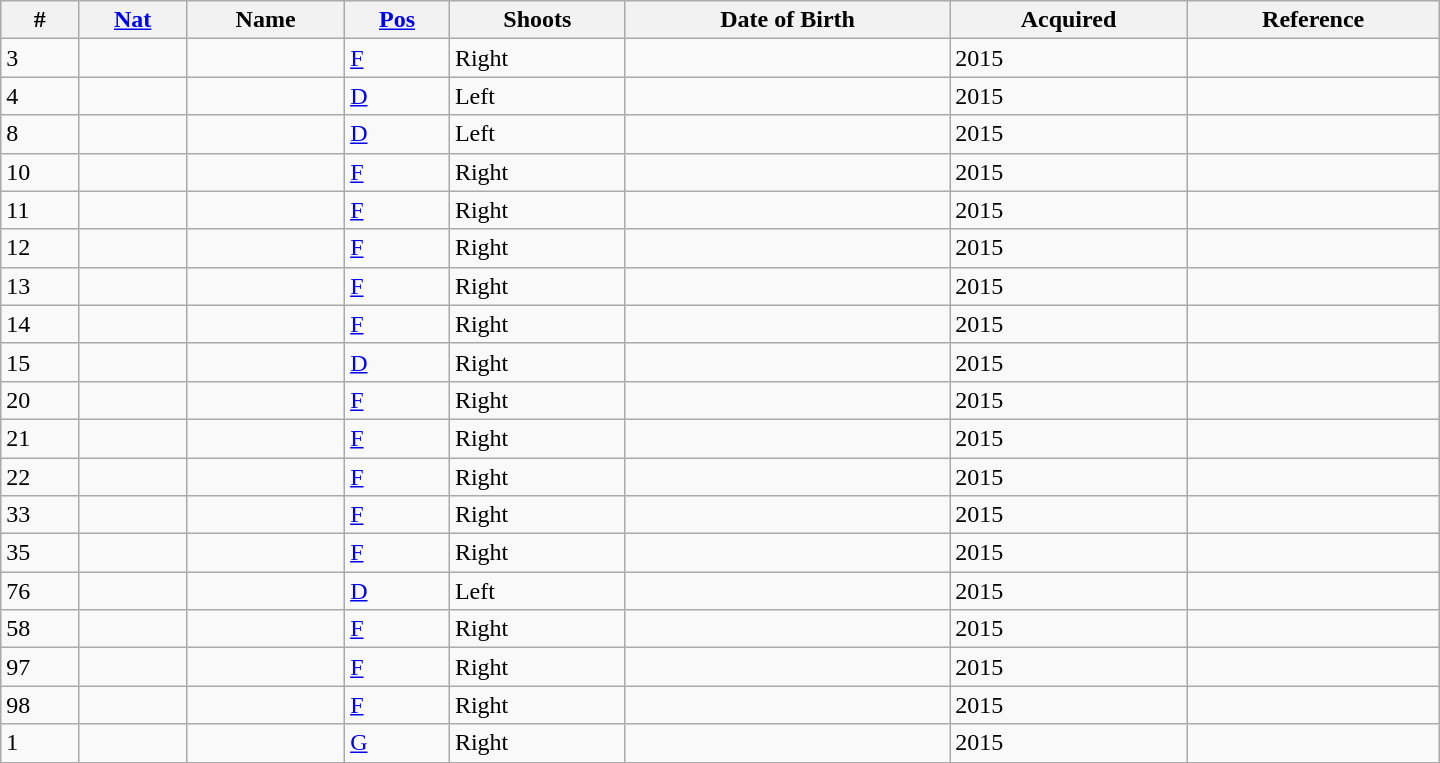<table class="wikitable sortable" style=width:60em style="text-align:center">
<tr>
<th>#</th>
<th><a href='#'>Nat</a></th>
<th>Name</th>
<th><a href='#'>Pos</a></th>
<th>Shoots</th>
<th>Date of Birth</th>
<th>Acquired</th>
<th>Reference</th>
</tr>
<tr>
<td>3</td>
<td></td>
<td align="left"></td>
<td><a href='#'>F</a></td>
<td>Right</td>
<td align="left"></td>
<td>2015</td>
<td></td>
</tr>
<tr>
<td>4</td>
<td></td>
<td align="left"></td>
<td><a href='#'>D</a></td>
<td>Left</td>
<td align="left"></td>
<td>2015</td>
<td></td>
</tr>
<tr>
<td>8</td>
<td></td>
<td align="left"></td>
<td><a href='#'>D</a></td>
<td>Left</td>
<td align="left"></td>
<td>2015</td>
<td></td>
</tr>
<tr>
<td>10</td>
<td></td>
<td align="left"></td>
<td><a href='#'>F</a></td>
<td>Right</td>
<td align="left"></td>
<td>2015</td>
<td></td>
</tr>
<tr>
<td>11</td>
<td></td>
<td align="left"></td>
<td><a href='#'>F</a></td>
<td>Right</td>
<td align="left"></td>
<td>2015</td>
<td></td>
</tr>
<tr>
<td>12</td>
<td></td>
<td align="left"></td>
<td><a href='#'>F</a></td>
<td>Right</td>
<td align="left"></td>
<td>2015</td>
<td></td>
</tr>
<tr>
<td>13</td>
<td></td>
<td align="left"></td>
<td><a href='#'>F</a></td>
<td>Right</td>
<td align="left"></td>
<td>2015</td>
<td></td>
</tr>
<tr>
<td>14</td>
<td></td>
<td align="left"></td>
<td><a href='#'>F</a></td>
<td>Right</td>
<td align="left"></td>
<td>2015</td>
<td></td>
</tr>
<tr>
<td>15</td>
<td></td>
<td align="left"></td>
<td><a href='#'>D</a></td>
<td>Right</td>
<td align="left"></td>
<td>2015</td>
<td></td>
</tr>
<tr>
<td>20</td>
<td></td>
<td align="left"></td>
<td><a href='#'>F</a></td>
<td>Right</td>
<td align="left"></td>
<td>2015</td>
<td></td>
</tr>
<tr>
<td>21</td>
<td></td>
<td align="left"></td>
<td><a href='#'>F</a></td>
<td>Right</td>
<td align="left"></td>
<td>2015</td>
<td></td>
</tr>
<tr>
<td>22</td>
<td></td>
<td align="left"></td>
<td><a href='#'>F</a></td>
<td>Right</td>
<td align="left"></td>
<td>2015</td>
<td></td>
</tr>
<tr>
<td>33</td>
<td></td>
<td align="left"></td>
<td><a href='#'>F</a></td>
<td>Right</td>
<td align="left"></td>
<td>2015</td>
<td></td>
</tr>
<tr>
<td>35</td>
<td></td>
<td align="left"></td>
<td><a href='#'>F</a></td>
<td>Right</td>
<td align="left"></td>
<td>2015</td>
<td></td>
</tr>
<tr>
<td>76</td>
<td></td>
<td align="left"></td>
<td><a href='#'>D</a></td>
<td>Left</td>
<td align="left"></td>
<td>2015</td>
<td></td>
</tr>
<tr>
<td>58</td>
<td></td>
<td align="left"></td>
<td><a href='#'>F</a></td>
<td>Right</td>
<td align="left"></td>
<td>2015</td>
<td></td>
</tr>
<tr>
<td>97</td>
<td></td>
<td align="left"></td>
<td><a href='#'>F</a></td>
<td>Right</td>
<td align="left"></td>
<td>2015</td>
<td></td>
</tr>
<tr>
<td>98</td>
<td></td>
<td align="left"></td>
<td><a href='#'>F</a></td>
<td>Right</td>
<td align="left"></td>
<td>2015</td>
<td></td>
</tr>
<tr>
<td>1</td>
<td></td>
<td align="left"></td>
<td><a href='#'>G</a></td>
<td>Right</td>
<td align="left"></td>
<td>2015</td>
<td></td>
</tr>
</table>
